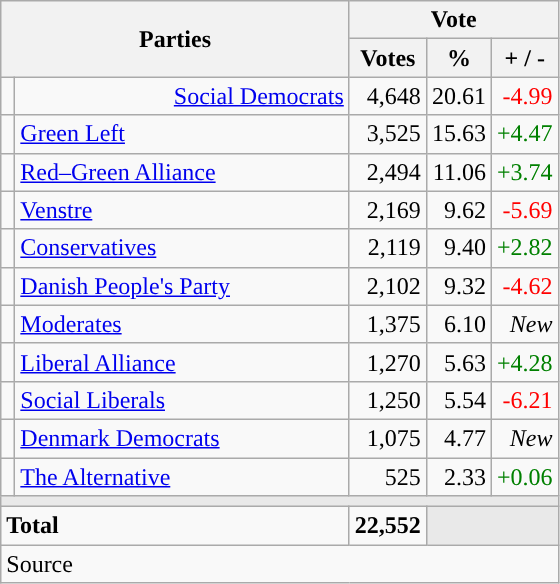<table class="wikitable" style="text-align:right;">
<tr>
<th style="text-align:centre;" rowspan="2" colspan="2" width="225">Parties</th>
<th colspan="3">Vote</th>
</tr>
<tr>
<th width="15">Votes</th>
<th width="15">%</th>
<th width="15">+ / -</th>
</tr>
<tr>
<td width=2 bgcolor=></td>
<td><a href='#'>Social Democrats</a></td>
<td>4,648</td>
<td>20.61</td>
<td style=color:red;>-4.99</td>
</tr>
<tr>
<td width=2 bgcolor=></td>
<td align=left><a href='#'>Green Left</a></td>
<td>3,525</td>
<td>15.63</td>
<td style=color:green;>+4.47</td>
</tr>
<tr>
<td width=2 bgcolor=></td>
<td align=left><a href='#'>Red–Green Alliance</a></td>
<td>2,494</td>
<td>11.06</td>
<td style=color:green;>+3.74</td>
</tr>
<tr>
<td width=2 bgcolor=></td>
<td align=left><a href='#'>Venstre</a></td>
<td>2,169</td>
<td>9.62</td>
<td style=color:red;>-5.69</td>
</tr>
<tr>
<td width=2 bgcolor=></td>
<td align=left><a href='#'>Conservatives</a></td>
<td>2,119</td>
<td>9.40</td>
<td style=color:green;>+2.82</td>
</tr>
<tr>
<td width=2 bgcolor=></td>
<td align=left><a href='#'>Danish People's Party</a></td>
<td>2,102</td>
<td>9.32</td>
<td style=color:red;>-4.62</td>
</tr>
<tr>
<td width=2 bgcolor=></td>
<td align=left><a href='#'>Moderates</a></td>
<td>1,375</td>
<td>6.10</td>
<td><em>New</em></td>
</tr>
<tr>
<td width=2 bgcolor=></td>
<td align=left><a href='#'>Liberal Alliance</a></td>
<td>1,270</td>
<td>5.63</td>
<td style=color:green;>+4.28</td>
</tr>
<tr>
<td width=2 bgcolor=></td>
<td align=left><a href='#'>Social Liberals</a></td>
<td>1,250</td>
<td>5.54</td>
<td style=color:red;>-6.21</td>
</tr>
<tr>
<td width=2 bgcolor=></td>
<td align=left><a href='#'>Denmark Democrats</a></td>
<td>1,075</td>
<td>4.77</td>
<td><em>New</em></td>
</tr>
<tr>
<td width=2 bgcolor=></td>
<td align=left><a href='#'>The Alternative</a></td>
<td>525</td>
<td>2.33</td>
<td style=color:green;>+0.06</td>
</tr>
<tr>
<td colspan="7" bgcolor="#E9E9E9"></td>
</tr>
<tr>
<td align="left" colspan="2"><strong>Total</strong></td>
<td><strong>22,552</strong></td>
<td bgcolor=#E9E9E9 colspan=2></td>
</tr>
<tr>
<td align="left" colspan="6">Source</td>
</tr>
</table>
